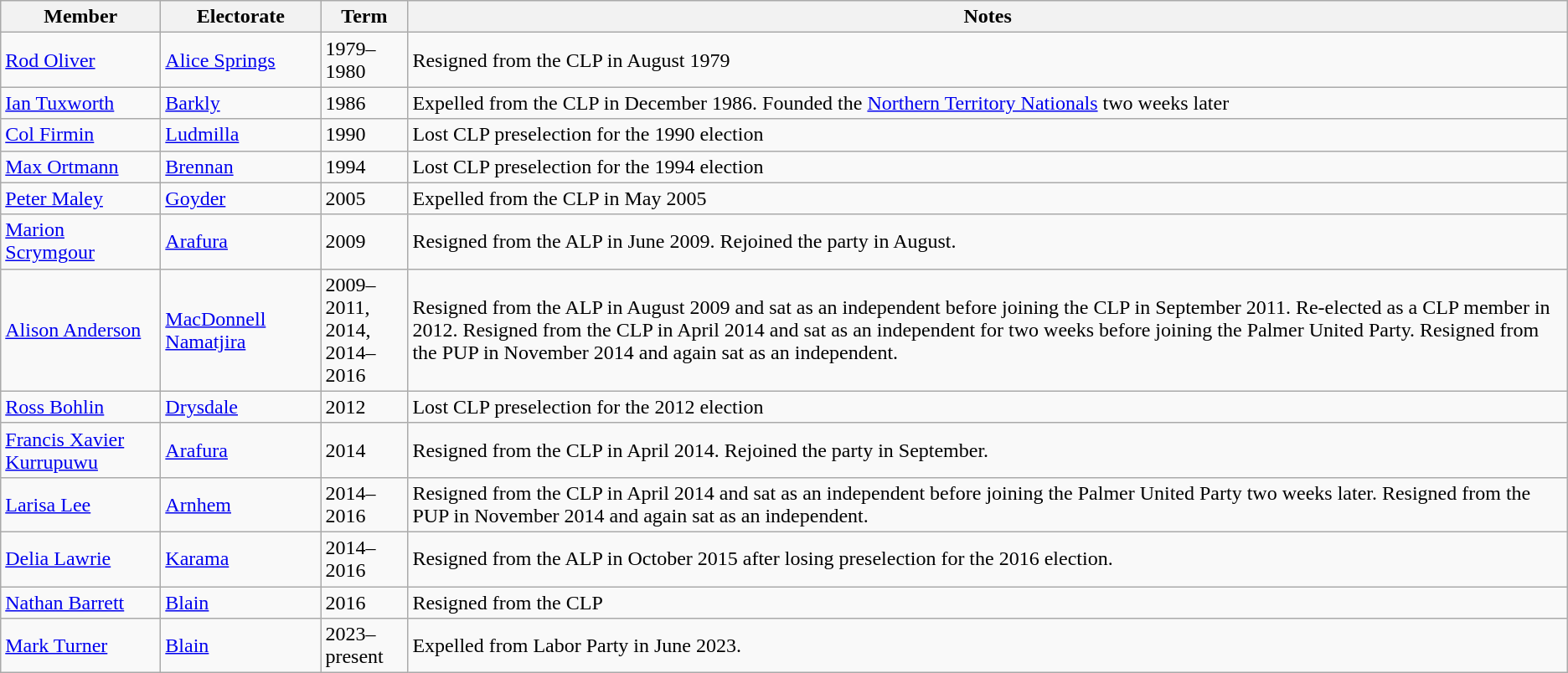<table class="wikitable">
<tr>
<th width=120px>Member</th>
<th width=120px>Electorate</th>
<th>Term</th>
<th>Notes</th>
</tr>
<tr>
<td><a href='#'>Rod Oliver</a></td>
<td><a href='#'>Alice Springs</a></td>
<td>1979–1980</td>
<td>Resigned from the CLP in August 1979</td>
</tr>
<tr>
<td><a href='#'>Ian Tuxworth</a></td>
<td><a href='#'>Barkly</a></td>
<td>1986</td>
<td>Expelled from the CLP in December 1986. Founded the <a href='#'>Northern Territory Nationals</a> two weeks later</td>
</tr>
<tr>
<td><a href='#'>Col Firmin</a></td>
<td><a href='#'>Ludmilla</a></td>
<td>1990</td>
<td>Lost CLP preselection for the 1990 election</td>
</tr>
<tr>
<td><a href='#'>Max Ortmann</a></td>
<td><a href='#'>Brennan</a></td>
<td>1994</td>
<td>Lost CLP preselection for the 1994 election</td>
</tr>
<tr>
<td><a href='#'>Peter Maley</a></td>
<td><a href='#'>Goyder</a></td>
<td>2005</td>
<td>Expelled from the CLP in May 2005</td>
</tr>
<tr>
<td><a href='#'>Marion Scrymgour</a></td>
<td><a href='#'>Arafura</a></td>
<td>2009</td>
<td>Resigned from the ALP in June 2009. Rejoined the party in August.</td>
</tr>
<tr>
<td><a href='#'>Alison Anderson</a></td>
<td><a href='#'>MacDonnell</a><br><a href='#'>Namatjira</a></td>
<td>2009–2011,<br>2014, <br>2014–2016</td>
<td>Resigned from the ALP in August 2009 and sat as an independent before joining the CLP in September 2011. Re-elected as a CLP member in 2012. Resigned from the CLP in April 2014 and sat as an independent for two weeks before joining the Palmer United Party. Resigned from the PUP in November 2014 and again sat as an independent.</td>
</tr>
<tr>
<td><a href='#'>Ross Bohlin</a></td>
<td><a href='#'>Drysdale</a></td>
<td>2012</td>
<td>Lost CLP preselection for the 2012 election</td>
</tr>
<tr>
<td><a href='#'>Francis Xavier Kurrupuwu</a></td>
<td><a href='#'>Arafura</a></td>
<td>2014</td>
<td>Resigned from the CLP in April 2014. Rejoined the party in September.</td>
</tr>
<tr>
<td><a href='#'>Larisa Lee</a></td>
<td><a href='#'>Arnhem</a></td>
<td>2014–2016</td>
<td>Resigned from the CLP in April 2014 and sat as an independent before joining the Palmer United Party two weeks later. Resigned from the PUP in November 2014 and again sat as an independent.</td>
</tr>
<tr>
<td><a href='#'>Delia Lawrie</a></td>
<td><a href='#'>Karama</a></td>
<td>2014–2016</td>
<td>Resigned from the ALP in October 2015 after losing preselection for the 2016 election.</td>
</tr>
<tr>
<td><a href='#'>Nathan Barrett</a></td>
<td><a href='#'>Blain</a></td>
<td>2016</td>
<td>Resigned from the CLP</td>
</tr>
<tr>
<td><a href='#'>Mark Turner</a></td>
<td><a href='#'>Blain</a></td>
<td>2023–present</td>
<td>Expelled from Labor Party in June 2023.</td>
</tr>
</table>
